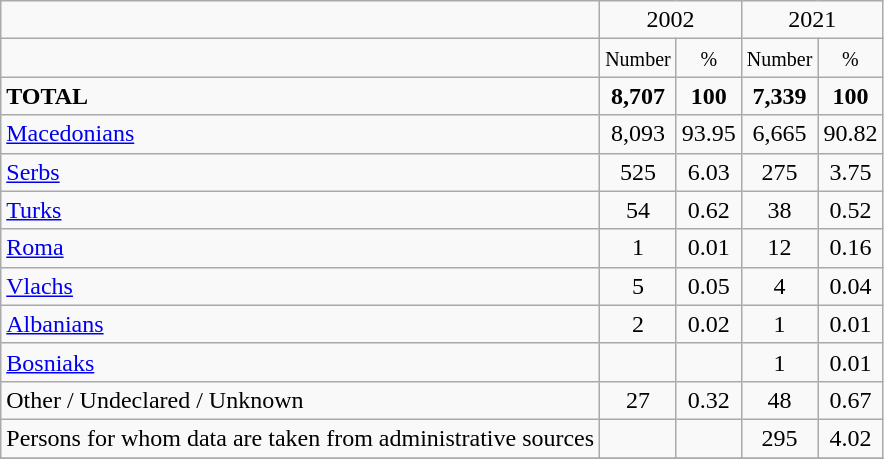<table class="wikitable">
<tr>
<td></td>
<td colspan="2" align="center">2002</td>
<td colspan="2" align="center">2021</td>
</tr>
<tr>
<td></td>
<td align="center"><small>Number</small></td>
<td align="center"><small>%</small></td>
<td align="center"><small>Number</small></td>
<td align="center"><small>%</small></td>
</tr>
<tr>
<td><strong>TOTAL</strong></td>
<td align="center"><strong>8,707</strong></td>
<td align="center"><strong>100</strong></td>
<td align="center"><strong>7,339</strong></td>
<td align="center"><strong>100</strong></td>
</tr>
<tr>
<td><a href='#'>Macedonians</a></td>
<td align="center">8,093</td>
<td align="center">93.95</td>
<td align="center">6,665</td>
<td align="center">90.82</td>
</tr>
<tr>
<td><a href='#'>Serbs</a></td>
<td align="center">525</td>
<td align="center">6.03</td>
<td align="center">275</td>
<td align="center">3.75</td>
</tr>
<tr>
<td><a href='#'>Turks</a></td>
<td align="center">54</td>
<td align="center">0.62</td>
<td align="center">38</td>
<td align="center">0.52</td>
</tr>
<tr>
<td><a href='#'>Roma</a></td>
<td align="center">1</td>
<td align="center">0.01</td>
<td align="center">12</td>
<td align="center">0.16</td>
</tr>
<tr>
<td><a href='#'>Vlachs</a></td>
<td align="center">5</td>
<td align="center">0.05</td>
<td align="center">4</td>
<td align="center">0.04</td>
</tr>
<tr>
<td><a href='#'>Albanians</a></td>
<td align="center">2</td>
<td align="center">0.02</td>
<td align="center">1</td>
<td align="center">0.01</td>
</tr>
<tr>
<td><a href='#'>Bosniaks</a></td>
<td align="center"></td>
<td align="center"></td>
<td align="center">1</td>
<td align="center">0.01</td>
</tr>
<tr>
<td>Other / Undeclared / Unknown</td>
<td align="center">27</td>
<td align="center">0.32</td>
<td align="center">48</td>
<td align="center">0.67</td>
</tr>
<tr>
<td>Persons for whom data are taken from administrative sources</td>
<td align="center"></td>
<td align="center"></td>
<td align="center">295</td>
<td align="center">4.02</td>
</tr>
<tr>
</tr>
</table>
